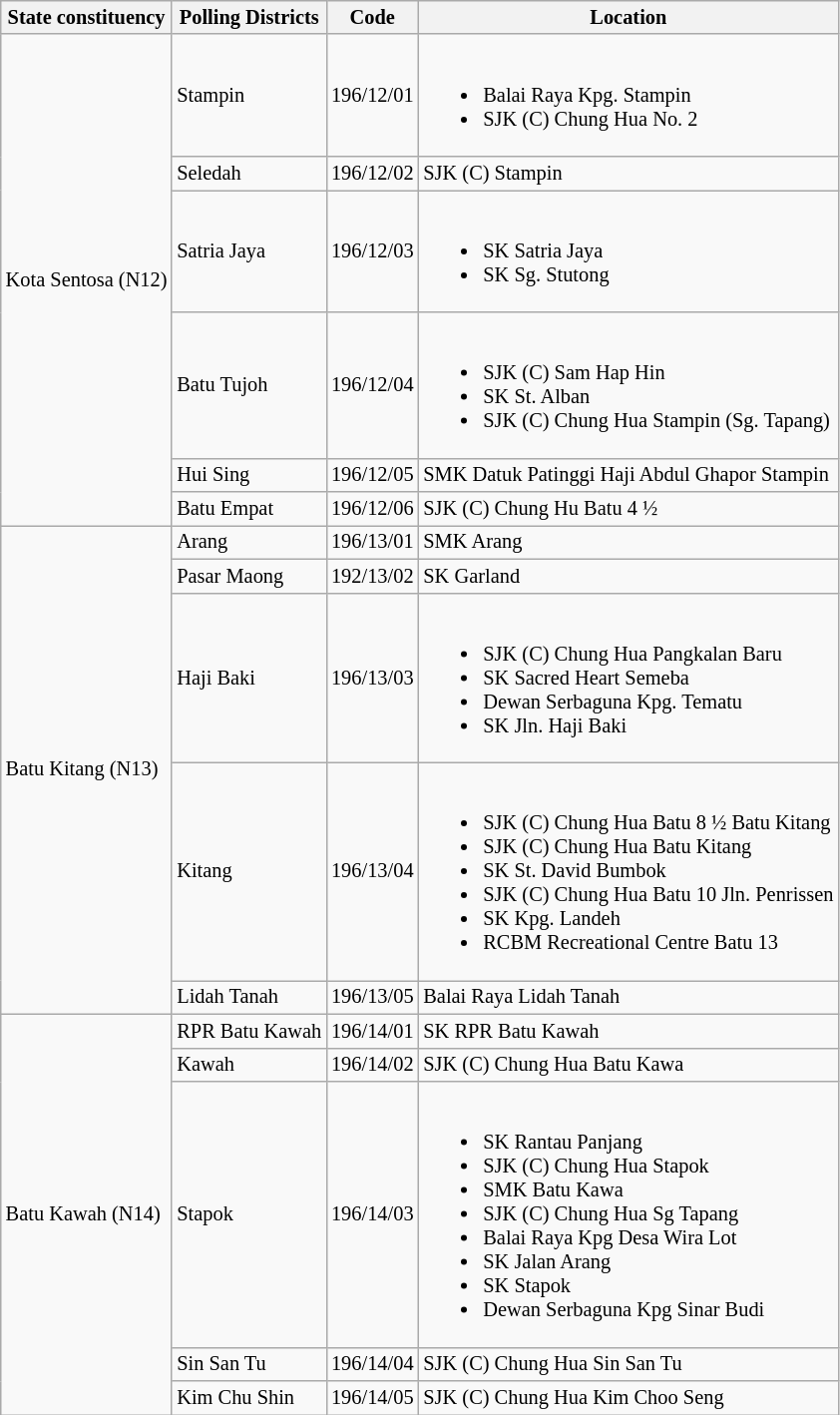<table class="wikitable sortable mw-collapsible" style="white-space:nowrap;font-size:85%">
<tr>
<th>State constituency</th>
<th>Polling Districts</th>
<th>Code</th>
<th>Location</th>
</tr>
<tr>
<td rowspan="6">Kota Sentosa (N12)</td>
<td>Stampin</td>
<td>196/12/01</td>
<td><br><ul><li>Balai Raya Kpg. Stampin</li><li>SJK (C) Chung Hua No. 2</li></ul></td>
</tr>
<tr>
<td>Seledah</td>
<td>196/12/02</td>
<td>SJK (C) Stampin</td>
</tr>
<tr>
<td>Satria Jaya</td>
<td>196/12/03</td>
<td><br><ul><li>SK Satria Jaya</li><li>SK Sg. Stutong</li></ul></td>
</tr>
<tr>
<td>Batu Tujoh</td>
<td>196/12/04</td>
<td><br><ul><li>SJK (C) Sam Hap Hin</li><li>SK St. Alban</li><li>SJK (C) Chung Hua Stampin (Sg. Tapang)</li></ul></td>
</tr>
<tr>
<td>Hui Sing</td>
<td>196/12/05</td>
<td>SMK Datuk Patinggi Haji Abdul Ghapor Stampin</td>
</tr>
<tr>
<td>Batu Empat</td>
<td>196/12/06</td>
<td>SJK (C) Chung Hu Batu 4 ½</td>
</tr>
<tr>
<td rowspan="5">Batu Kitang (N13)</td>
<td>Arang</td>
<td>196/13/01</td>
<td>SMK Arang</td>
</tr>
<tr>
<td>Pasar Maong</td>
<td>192/13/02</td>
<td>SK Garland</td>
</tr>
<tr>
<td>Haji Baki</td>
<td>196/13/03</td>
<td><br><ul><li>SJK (C) Chung Hua Pangkalan Baru</li><li>SK Sacred Heart Semeba</li><li>Dewan Serbaguna Kpg. Tematu</li><li>SK Jln. Haji Baki</li></ul></td>
</tr>
<tr>
<td>Kitang</td>
<td>196/13/04</td>
<td><br><ul><li>SJK (C) Chung Hua Batu 8 ½ Batu Kitang</li><li>SJK (C) Chung Hua Batu Kitang</li><li>SK St. David Bumbok</li><li>SJK (C) Chung Hua Batu 10 Jln. Penrissen</li><li>SK Kpg. Landeh</li><li>RCBM Recreational Centre Batu 13</li></ul></td>
</tr>
<tr>
<td>Lidah Tanah</td>
<td>196/13/05</td>
<td>Balai Raya Lidah Tanah</td>
</tr>
<tr>
<td rowspan="5">Batu Kawah (N14)</td>
<td>RPR Batu Kawah</td>
<td>196/14/01</td>
<td>SK RPR Batu Kawah</td>
</tr>
<tr>
<td>Kawah</td>
<td>196/14/02</td>
<td>SJK (C) Chung Hua Batu Kawa</td>
</tr>
<tr>
<td>Stapok</td>
<td>196/14/03</td>
<td><br><ul><li>SK Rantau Panjang</li><li>SJK (C) Chung Hua Stapok</li><li>SMK Batu Kawa</li><li>SJK (C) Chung Hua Sg Tapang</li><li>Balai Raya Kpg Desa Wira Lot</li><li>SK Jalan Arang</li><li>SK Stapok</li><li>Dewan Serbaguna Kpg Sinar Budi</li></ul></td>
</tr>
<tr>
<td>Sin San Tu</td>
<td>196/14/04</td>
<td>SJK (C) Chung Hua Sin San Tu</td>
</tr>
<tr>
<td>Kim Chu Shin</td>
<td>196/14/05</td>
<td>SJK (C) Chung Hua Kim Choo Seng</td>
</tr>
</table>
